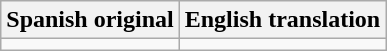<table class="wikitable">
<tr>
<th>Spanish original</th>
<th>English translation</th>
</tr>
<tr style="vertical-align:top; white-space:nowrap;">
<td></td>
<td></td>
</tr>
</table>
